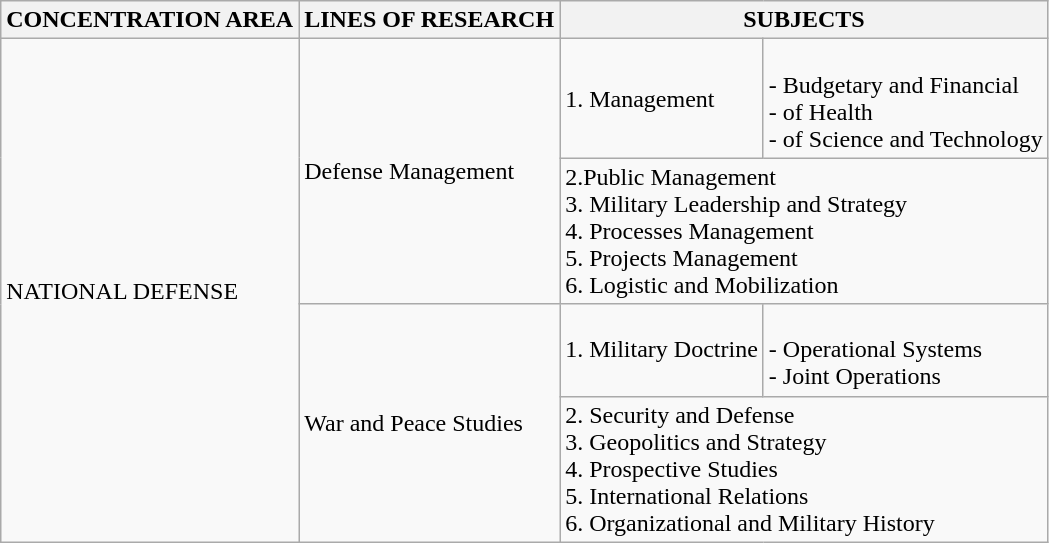<table class="wikitable">
<tr>
<th>CONCENTRATION			AREA</th>
<th>LINES			OF RESEARCH</th>
<th colspan="2">SUBJECTS</th>
</tr>
<tr>
<td rowspan="4">NATIONAL			DEFENSE</td>
<td rowspan="2">Defense			Management</td>
<td>1. Management</td>
<td><br>- Budgetary and Financial<br>-			of Health<br>- of Science and Technology</td>
</tr>
<tr>
<td colspan="2">2.Public			Management<br>3. Military				Leadership and Strategy<br>4. Processes Management<br>5. Projects				Management<br>6. Logistic and Mobilization</td>
</tr>
<tr>
<td rowspan="2">War and Peace			Studies</td>
<td>1. Military			Doctrine</td>
<td><br>- Operational Systems<br>-			Joint Operations</td>
</tr>
<tr>
<td colspan="2">2. Security			and Defense<br>3. Geopolitics and Strategy<br>4. Prospective			Studies<br>5. International Relations<br>6. Organizational and Military			History</td>
</tr>
</table>
